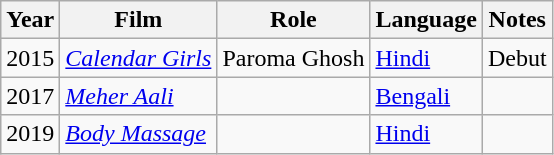<table class="wikitable sortable">
<tr>
<th>Year</th>
<th>Film</th>
<th>Role</th>
<th>Language</th>
<th>Notes</th>
</tr>
<tr>
<td>2015</td>
<td><em><a href='#'>Calendar Girls</a></em></td>
<td>Paroma Ghosh</td>
<td><a href='#'>Hindi</a></td>
<td>Debut</td>
</tr>
<tr>
<td>2017</td>
<td><em><a href='#'>Meher Aali</a></em></td>
<td></td>
<td><a href='#'>Bengali</a></td>
<td></td>
</tr>
<tr>
<td>2019</td>
<td><em><a href='#'>Body Massage</a></em></td>
<td></td>
<td><a href='#'>Hindi</a></td>
<td></td>
</tr>
</table>
